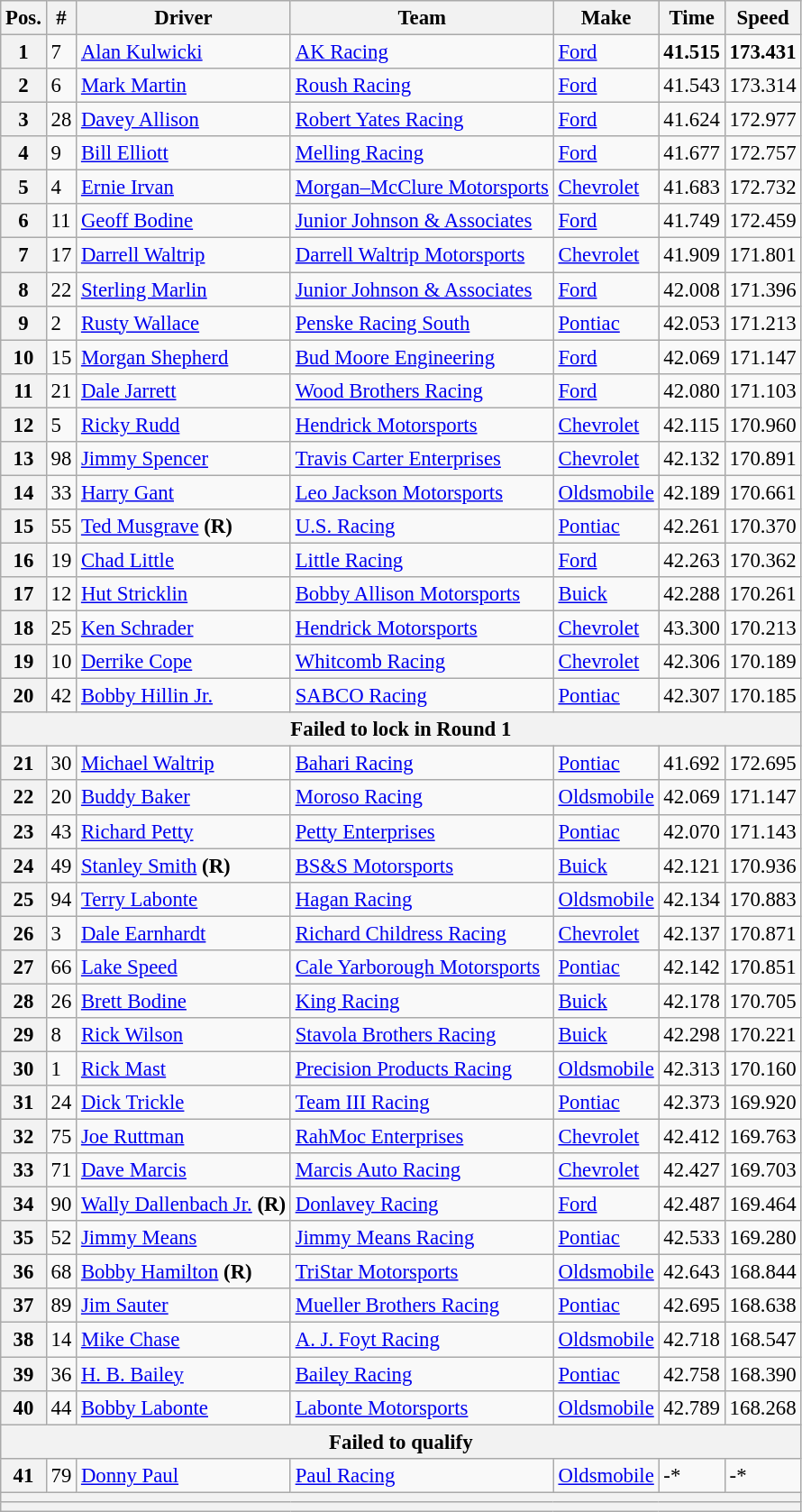<table class="wikitable" style="font-size:95%">
<tr>
<th>Pos.</th>
<th>#</th>
<th>Driver</th>
<th>Team</th>
<th>Make</th>
<th>Time</th>
<th>Speed</th>
</tr>
<tr>
<th>1</th>
<td>7</td>
<td><a href='#'>Alan Kulwicki</a></td>
<td><a href='#'>AK Racing</a></td>
<td><a href='#'>Ford</a></td>
<td><strong>41.515</strong></td>
<td><strong>173.431</strong></td>
</tr>
<tr>
<th>2</th>
<td>6</td>
<td><a href='#'>Mark Martin</a></td>
<td><a href='#'>Roush Racing</a></td>
<td><a href='#'>Ford</a></td>
<td>41.543</td>
<td>173.314</td>
</tr>
<tr>
<th>3</th>
<td>28</td>
<td><a href='#'>Davey Allison</a></td>
<td><a href='#'>Robert Yates Racing</a></td>
<td><a href='#'>Ford</a></td>
<td>41.624</td>
<td>172.977</td>
</tr>
<tr>
<th>4</th>
<td>9</td>
<td><a href='#'>Bill Elliott</a></td>
<td><a href='#'>Melling Racing</a></td>
<td><a href='#'>Ford</a></td>
<td>41.677</td>
<td>172.757</td>
</tr>
<tr>
<th>5</th>
<td>4</td>
<td><a href='#'>Ernie Irvan</a></td>
<td><a href='#'>Morgan–McClure Motorsports</a></td>
<td><a href='#'>Chevrolet</a></td>
<td>41.683</td>
<td>172.732</td>
</tr>
<tr>
<th>6</th>
<td>11</td>
<td><a href='#'>Geoff Bodine</a></td>
<td><a href='#'>Junior Johnson & Associates</a></td>
<td><a href='#'>Ford</a></td>
<td>41.749</td>
<td>172.459</td>
</tr>
<tr>
<th>7</th>
<td>17</td>
<td><a href='#'>Darrell Waltrip</a></td>
<td><a href='#'>Darrell Waltrip Motorsports</a></td>
<td><a href='#'>Chevrolet</a></td>
<td>41.909</td>
<td>171.801</td>
</tr>
<tr>
<th>8</th>
<td>22</td>
<td><a href='#'>Sterling Marlin</a></td>
<td><a href='#'>Junior Johnson & Associates</a></td>
<td><a href='#'>Ford</a></td>
<td>42.008</td>
<td>171.396</td>
</tr>
<tr>
<th>9</th>
<td>2</td>
<td><a href='#'>Rusty Wallace</a></td>
<td><a href='#'>Penske Racing South</a></td>
<td><a href='#'>Pontiac</a></td>
<td>42.053</td>
<td>171.213</td>
</tr>
<tr>
<th>10</th>
<td>15</td>
<td><a href='#'>Morgan Shepherd</a></td>
<td><a href='#'>Bud Moore Engineering</a></td>
<td><a href='#'>Ford</a></td>
<td>42.069</td>
<td>171.147</td>
</tr>
<tr>
<th>11</th>
<td>21</td>
<td><a href='#'>Dale Jarrett</a></td>
<td><a href='#'>Wood Brothers Racing</a></td>
<td><a href='#'>Ford</a></td>
<td>42.080</td>
<td>171.103</td>
</tr>
<tr>
<th>12</th>
<td>5</td>
<td><a href='#'>Ricky Rudd</a></td>
<td><a href='#'>Hendrick Motorsports</a></td>
<td><a href='#'>Chevrolet</a></td>
<td>42.115</td>
<td>170.960</td>
</tr>
<tr>
<th>13</th>
<td>98</td>
<td><a href='#'>Jimmy Spencer</a></td>
<td><a href='#'>Travis Carter Enterprises</a></td>
<td><a href='#'>Chevrolet</a></td>
<td>42.132</td>
<td>170.891</td>
</tr>
<tr>
<th>14</th>
<td>33</td>
<td><a href='#'>Harry Gant</a></td>
<td><a href='#'>Leo Jackson Motorsports</a></td>
<td><a href='#'>Oldsmobile</a></td>
<td>42.189</td>
<td>170.661</td>
</tr>
<tr>
<th>15</th>
<td>55</td>
<td><a href='#'>Ted Musgrave</a> <strong>(R)</strong></td>
<td><a href='#'>U.S. Racing</a></td>
<td><a href='#'>Pontiac</a></td>
<td>42.261</td>
<td>170.370</td>
</tr>
<tr>
<th>16</th>
<td>19</td>
<td><a href='#'>Chad Little</a></td>
<td><a href='#'>Little Racing</a></td>
<td><a href='#'>Ford</a></td>
<td>42.263</td>
<td>170.362</td>
</tr>
<tr>
<th>17</th>
<td>12</td>
<td><a href='#'>Hut Stricklin</a></td>
<td><a href='#'>Bobby Allison Motorsports</a></td>
<td><a href='#'>Buick</a></td>
<td>42.288</td>
<td>170.261</td>
</tr>
<tr>
<th>18</th>
<td>25</td>
<td><a href='#'>Ken Schrader</a></td>
<td><a href='#'>Hendrick Motorsports</a></td>
<td><a href='#'>Chevrolet</a></td>
<td>43.300</td>
<td>170.213</td>
</tr>
<tr>
<th>19</th>
<td>10</td>
<td><a href='#'>Derrike Cope</a></td>
<td><a href='#'>Whitcomb Racing</a></td>
<td><a href='#'>Chevrolet</a></td>
<td>42.306</td>
<td>170.189</td>
</tr>
<tr>
<th>20</th>
<td>42</td>
<td><a href='#'>Bobby Hillin Jr.</a></td>
<td><a href='#'>SABCO Racing</a></td>
<td><a href='#'>Pontiac</a></td>
<td>42.307</td>
<td>170.185</td>
</tr>
<tr>
<th colspan="7">Failed to lock in Round 1</th>
</tr>
<tr>
<th>21</th>
<td>30</td>
<td><a href='#'>Michael Waltrip</a></td>
<td><a href='#'>Bahari Racing</a></td>
<td><a href='#'>Pontiac</a></td>
<td>41.692</td>
<td>172.695</td>
</tr>
<tr>
<th>22</th>
<td>20</td>
<td><a href='#'>Buddy Baker</a></td>
<td><a href='#'>Moroso Racing</a></td>
<td><a href='#'>Oldsmobile</a></td>
<td>42.069</td>
<td>171.147</td>
</tr>
<tr>
<th>23</th>
<td>43</td>
<td><a href='#'>Richard Petty</a></td>
<td><a href='#'>Petty Enterprises</a></td>
<td><a href='#'>Pontiac</a></td>
<td>42.070</td>
<td>171.143</td>
</tr>
<tr>
<th>24</th>
<td>49</td>
<td><a href='#'>Stanley Smith</a> <strong>(R)</strong></td>
<td><a href='#'>BS&S Motorsports</a></td>
<td><a href='#'>Buick</a></td>
<td>42.121</td>
<td>170.936</td>
</tr>
<tr>
<th>25</th>
<td>94</td>
<td><a href='#'>Terry Labonte</a></td>
<td><a href='#'>Hagan Racing</a></td>
<td><a href='#'>Oldsmobile</a></td>
<td>42.134</td>
<td>170.883</td>
</tr>
<tr>
<th>26</th>
<td>3</td>
<td><a href='#'>Dale Earnhardt</a></td>
<td><a href='#'>Richard Childress Racing</a></td>
<td><a href='#'>Chevrolet</a></td>
<td>42.137</td>
<td>170.871</td>
</tr>
<tr>
<th>27</th>
<td>66</td>
<td><a href='#'>Lake Speed</a></td>
<td><a href='#'>Cale Yarborough Motorsports</a></td>
<td><a href='#'>Pontiac</a></td>
<td>42.142</td>
<td>170.851</td>
</tr>
<tr>
<th>28</th>
<td>26</td>
<td><a href='#'>Brett Bodine</a></td>
<td><a href='#'>King Racing</a></td>
<td><a href='#'>Buick</a></td>
<td>42.178</td>
<td>170.705</td>
</tr>
<tr>
<th>29</th>
<td>8</td>
<td><a href='#'>Rick Wilson</a></td>
<td><a href='#'>Stavola Brothers Racing</a></td>
<td><a href='#'>Buick</a></td>
<td>42.298</td>
<td>170.221</td>
</tr>
<tr>
<th>30</th>
<td>1</td>
<td><a href='#'>Rick Mast</a></td>
<td><a href='#'>Precision Products Racing</a></td>
<td><a href='#'>Oldsmobile</a></td>
<td>42.313</td>
<td>170.160</td>
</tr>
<tr>
<th>31</th>
<td>24</td>
<td><a href='#'>Dick Trickle</a></td>
<td><a href='#'>Team III Racing</a></td>
<td><a href='#'>Pontiac</a></td>
<td>42.373</td>
<td>169.920</td>
</tr>
<tr>
<th>32</th>
<td>75</td>
<td><a href='#'>Joe Ruttman</a></td>
<td><a href='#'>RahMoc Enterprises</a></td>
<td><a href='#'>Chevrolet</a></td>
<td>42.412</td>
<td>169.763</td>
</tr>
<tr>
<th>33</th>
<td>71</td>
<td><a href='#'>Dave Marcis</a></td>
<td><a href='#'>Marcis Auto Racing</a></td>
<td><a href='#'>Chevrolet</a></td>
<td>42.427</td>
<td>169.703</td>
</tr>
<tr>
<th>34</th>
<td>90</td>
<td><a href='#'>Wally Dallenbach Jr.</a> <strong>(R)</strong></td>
<td><a href='#'>Donlavey Racing</a></td>
<td><a href='#'>Ford</a></td>
<td>42.487</td>
<td>169.464</td>
</tr>
<tr>
<th>35</th>
<td>52</td>
<td><a href='#'>Jimmy Means</a></td>
<td><a href='#'>Jimmy Means Racing</a></td>
<td><a href='#'>Pontiac</a></td>
<td>42.533</td>
<td>169.280</td>
</tr>
<tr>
<th>36</th>
<td>68</td>
<td><a href='#'>Bobby Hamilton</a> <strong>(R)</strong></td>
<td><a href='#'>TriStar Motorsports</a></td>
<td><a href='#'>Oldsmobile</a></td>
<td>42.643</td>
<td>168.844</td>
</tr>
<tr>
<th>37</th>
<td>89</td>
<td><a href='#'>Jim Sauter</a></td>
<td><a href='#'>Mueller Brothers Racing</a></td>
<td><a href='#'>Pontiac</a></td>
<td>42.695</td>
<td>168.638</td>
</tr>
<tr>
<th>38</th>
<td>14</td>
<td><a href='#'>Mike Chase</a></td>
<td><a href='#'>A. J. Foyt Racing</a></td>
<td><a href='#'>Oldsmobile</a></td>
<td>42.718</td>
<td>168.547</td>
</tr>
<tr>
<th>39</th>
<td>36</td>
<td><a href='#'>H. B. Bailey</a></td>
<td><a href='#'>Bailey Racing</a></td>
<td><a href='#'>Pontiac</a></td>
<td>42.758</td>
<td>168.390</td>
</tr>
<tr>
<th>40</th>
<td>44</td>
<td><a href='#'>Bobby Labonte</a></td>
<td><a href='#'>Labonte Motorsports</a></td>
<td><a href='#'>Oldsmobile</a></td>
<td>42.789</td>
<td>168.268</td>
</tr>
<tr>
<th colspan="7">Failed to qualify</th>
</tr>
<tr>
<th>41</th>
<td>79</td>
<td><a href='#'>Donny Paul</a></td>
<td><a href='#'>Paul Racing</a></td>
<td><a href='#'>Oldsmobile</a></td>
<td>-*</td>
<td>-*</td>
</tr>
<tr>
<th colspan="7"></th>
</tr>
<tr>
<th colspan="7"></th>
</tr>
</table>
